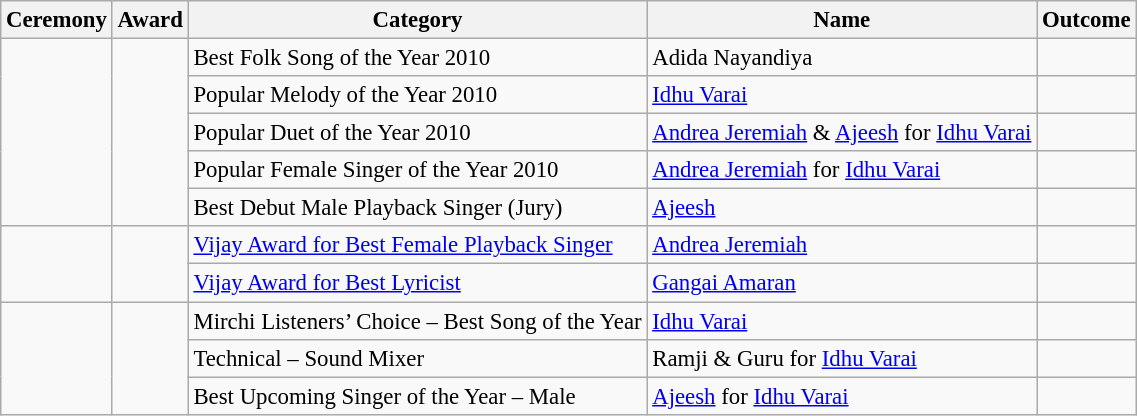<table class="wikitable" style="font-size:95%;">
<tr>
<th>Ceremony</th>
<th>Award</th>
<th>Category</th>
<th>Name</th>
<th>Outcome</th>
</tr>
<tr>
<td rowspan="5"></td>
<td rowspan="5"></td>
<td>Best Folk Song of the Year 2010</td>
<td>Adida Nayandiya</td>
<td></td>
</tr>
<tr>
<td>Popular Melody of the Year 2010</td>
<td><a href='#'>Idhu Varai</a></td>
<td></td>
</tr>
<tr>
<td>Popular Duet of the Year 2010</td>
<td><a href='#'>Andrea Jeremiah</a> & <a href='#'>Ajeesh</a> for <a href='#'>Idhu Varai</a></td>
<td></td>
</tr>
<tr>
<td>Popular Female Singer of the Year 2010</td>
<td><a href='#'>Andrea Jeremiah</a> for <a href='#'>Idhu Varai</a></td>
<td></td>
</tr>
<tr>
<td>Best Debut Male Playback Singer (Jury)</td>
<td><a href='#'>Ajeesh</a></td>
<td></td>
</tr>
<tr>
<td rowspan="2"></td>
<td rowspan="2"></td>
<td><a href='#'>Vijay Award for Best Female Playback Singer</a></td>
<td><a href='#'>Andrea Jeremiah</a></td>
<td></td>
</tr>
<tr>
<td><a href='#'>Vijay Award for Best Lyricist</a></td>
<td><a href='#'>Gangai Amaran</a></td>
<td></td>
</tr>
<tr>
<td rowspan="3"></td>
<td rowspan="3"></td>
<td>Mirchi Listeners’ Choice – Best Song of the Year</td>
<td><a href='#'>Idhu Varai</a></td>
<td></td>
</tr>
<tr>
<td>Technical – Sound Mixer</td>
<td>Ramji & Guru for <a href='#'>Idhu Varai</a></td>
<td></td>
</tr>
<tr>
<td>Best Upcoming Singer of the Year – Male</td>
<td><a href='#'>Ajeesh</a> for <a href='#'>Idhu Varai</a></td>
<td></td>
</tr>
</table>
